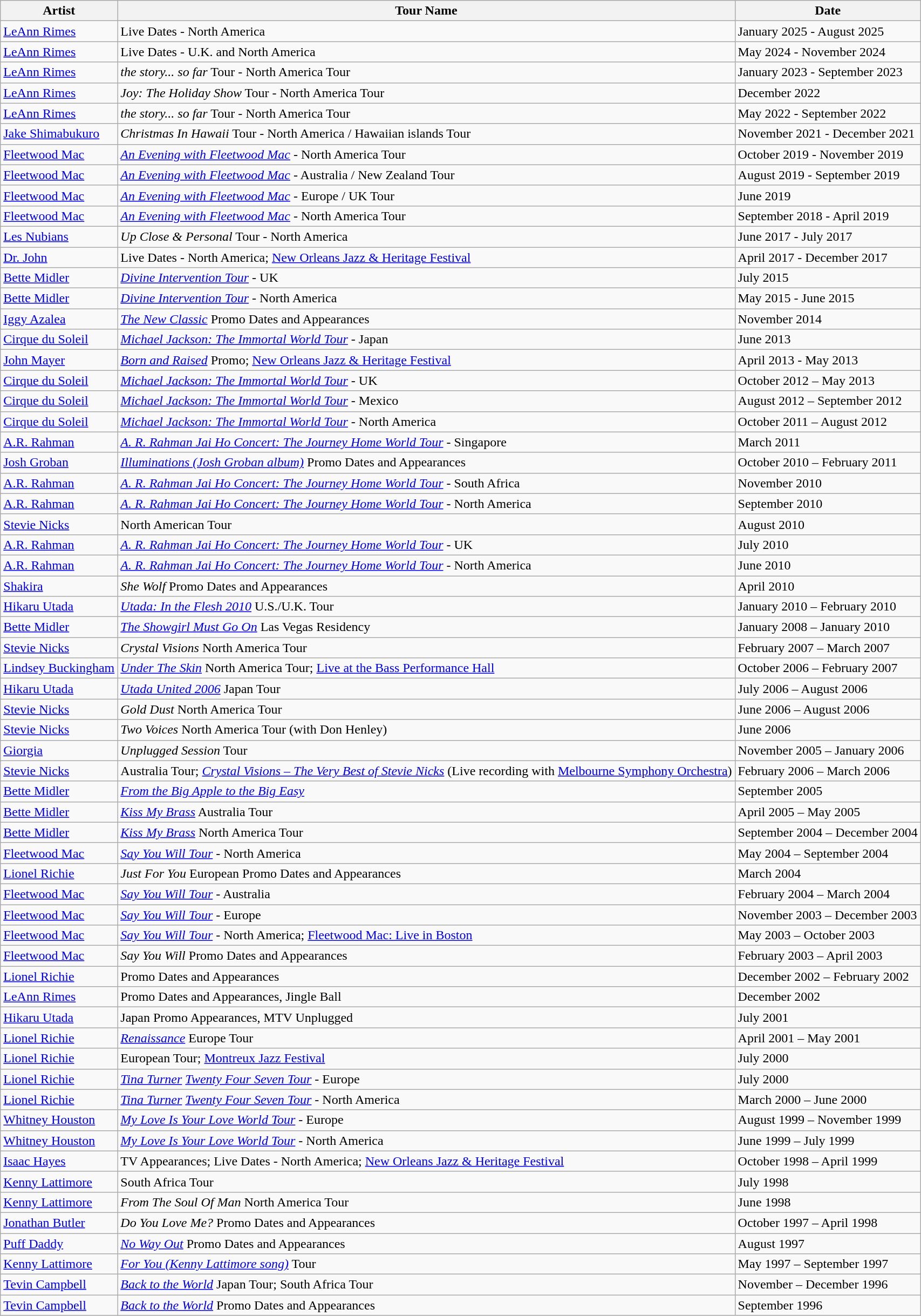<table class="wikitable">
<tr>
<th>Artist</th>
<th>Tour Name</th>
<th>Date</th>
</tr>
<tr>
<td><a href='#'>LeAnn Rimes</a></td>
<td>Live Dates - North America</td>
<td>January 2025 - August 2025</td>
</tr>
<tr>
<td><a href='#'>LeAnn Rimes</a></td>
<td>Live Dates - U.K. and North America</td>
<td>May 2024 - November 2024</td>
</tr>
<tr>
<td><a href='#'>LeAnn Rimes</a></td>
<td><em>the story... so far</em> Tour - North America Tour</td>
<td>January 2023 - September 2023</td>
</tr>
<tr>
<td><a href='#'>LeAnn Rimes</a></td>
<td><em>Joy: The Holiday Show</em> Tour - North America Tour</td>
<td>December 2022</td>
</tr>
<tr>
<td><a href='#'>LeAnn Rimes</a></td>
<td><em>the story... so far</em> Tour - North America Tour</td>
<td>May 2022 - September 2022</td>
</tr>
<tr>
<td><a href='#'>Jake Shimabukuro</a></td>
<td><em>Christmas In Hawaii</em> Tour - North America / Hawaiian islands Tour</td>
<td>November 2021 - December 2021</td>
</tr>
<tr>
<td><a href='#'>Fleetwood Mac</a></td>
<td><em><a href='#'>An Evening with Fleetwood Mac</a></em> - North America Tour</td>
<td>October 2019 - November 2019</td>
</tr>
<tr>
<td><a href='#'>Fleetwood Mac</a></td>
<td><em><a href='#'>An Evening with Fleetwood Mac</a></em> - Australia / New Zealand Tour</td>
<td>August 2019 - September 2019</td>
</tr>
<tr>
<td><a href='#'>Fleetwood Mac</a></td>
<td><em><a href='#'>An Evening with Fleetwood Mac</a></em> - Europe / UK Tour</td>
<td>June 2019</td>
</tr>
<tr>
<td><a href='#'>Fleetwood Mac</a></td>
<td><em><a href='#'>An Evening with Fleetwood Mac</a></em> - North America Tour</td>
<td>September 2018 - April 2019</td>
</tr>
<tr>
<td><a href='#'>Les Nubians</a></td>
<td><em>Up Close & Personal</em> Tour - North America</td>
<td>June 2017 - July 2017</td>
</tr>
<tr>
<td><a href='#'>Dr. John</a></td>
<td>Live Dates - North America; <a href='#'>New Orleans Jazz & Heritage Festival</a></td>
<td>April 2017 - December 2017</td>
</tr>
<tr>
<td><a href='#'>Bette Midler</a></td>
<td><em><a href='#'>Divine Intervention Tour</a></em> - UK</td>
<td>July 2015</td>
</tr>
<tr>
<td><a href='#'>Bette Midler</a></td>
<td><em><a href='#'>Divine Intervention Tour</a></em> - North America</td>
<td>May 2015 - June 2015</td>
</tr>
<tr>
<td><a href='#'>Iggy Azalea</a></td>
<td><em><a href='#'>The New Classic</a></em> Promo Dates and Appearances</td>
<td>November 2014</td>
</tr>
<tr>
<td><a href='#'>Cirque du Soleil</a></td>
<td><em><a href='#'>Michael Jackson: The Immortal World Tour</a></em> - Japan</td>
<td>June 2013</td>
</tr>
<tr>
<td><a href='#'>John Mayer</a></td>
<td><em><a href='#'>Born and Raised</a></em> Promo; <a href='#'>New Orleans Jazz & Heritage Festival</a></td>
<td>April 2013 - May 2013</td>
</tr>
<tr>
<td><a href='#'>Cirque du Soleil</a></td>
<td><em><a href='#'>Michael Jackson: The Immortal World Tour</a></em> - UK</td>
<td>October 2012 – May 2013</td>
</tr>
<tr>
<td><a href='#'>Cirque du Soleil</a></td>
<td><em><a href='#'>Michael Jackson: The Immortal World Tour</a></em> - Mexico</td>
<td>August 2012 – September 2012</td>
</tr>
<tr>
<td><a href='#'>Cirque du Soleil</a></td>
<td><em><a href='#'>Michael Jackson: The Immortal World Tour</a></em> - North America</td>
<td>October 2011 – August 2012</td>
</tr>
<tr>
<td><a href='#'>A.R. Rahman</a></td>
<td><em><a href='#'>A. R. Rahman Jai Ho Concert: The Journey Home World Tour</a></em> - Singapore</td>
<td>March 2011</td>
</tr>
<tr>
<td><a href='#'>Josh Groban</a></td>
<td><em><a href='#'>Illuminations (Josh Groban album)</a></em> Promo Dates and Appearances</td>
<td>October 2010 – February 2011</td>
</tr>
<tr>
<td><a href='#'>A.R. Rahman</a></td>
<td><em><a href='#'>A. R. Rahman Jai Ho Concert: The Journey Home World Tour</a></em> - South Africa</td>
<td>November 2010</td>
</tr>
<tr>
<td><a href='#'>A.R. Rahman</a></td>
<td><em><a href='#'>A. R. Rahman Jai Ho Concert: The Journey Home World Tour</a></em> - North America</td>
<td>September 2010</td>
</tr>
<tr>
<td><a href='#'>Stevie Nicks</a></td>
<td>North American Tour</td>
<td>August 2010</td>
</tr>
<tr>
<td><a href='#'>A.R. Rahman</a></td>
<td><em><a href='#'>A. R. Rahman Jai Ho Concert: The Journey Home World Tour</a></em> - UK</td>
<td>July 2010</td>
</tr>
<tr>
<td><a href='#'>A.R. Rahman</a></td>
<td><em><a href='#'>A. R. Rahman Jai Ho Concert: The Journey Home World Tour</a></em> - North America</td>
<td>June 2010</td>
</tr>
<tr>
<td><a href='#'>Shakira</a></td>
<td><em>She Wolf</em> Promo Dates and Appearances</td>
<td>April 2010</td>
</tr>
<tr>
<td><a href='#'>Hikaru Utada</a></td>
<td><em><a href='#'>Utada: In the Flesh 2010</a></em> U.S./U.K. Tour</td>
<td>January 2010 – February 2010</td>
</tr>
<tr>
<td><a href='#'>Bette Midler</a></td>
<td><em><a href='#'>The Showgirl Must Go On</a></em> Las Vegas Residency</td>
<td>January 2008 – January 2010</td>
</tr>
<tr>
<td><a href='#'>Stevie Nicks</a></td>
<td><em>Crystal Visions</em> North America Tour</td>
<td>February 2007 – March 2007</td>
</tr>
<tr>
<td><a href='#'>Lindsey Buckingham</a></td>
<td><em><a href='#'>Under The Skin</a></em> North America Tour; <a href='#'>Live at the Bass Performance Hall</a></td>
<td>October 2006 – February 2007</td>
</tr>
<tr>
<td><a href='#'>Hikaru Utada</a></td>
<td><em><a href='#'>Utada United 2006</a></em> Japan Tour</td>
<td>July 2006 – August 2006</td>
</tr>
<tr>
<td><a href='#'>Stevie Nicks</a></td>
<td><em>Gold Dust</em> North America Tour</td>
<td>June 2006 – August 2006</td>
</tr>
<tr>
<td><a href='#'>Stevie Nicks</a></td>
<td><em>Two Voices</em> North America Tour (with Don Henley)</td>
<td>June 2006</td>
</tr>
<tr>
<td><a href='#'>Giorgia</a></td>
<td><em>Unplugged Session</em> Tour</td>
<td>November 2005 – January 2006</td>
</tr>
<tr>
<td><a href='#'>Stevie Nicks</a></td>
<td>Australia Tour; <em><a href='#'>Crystal Visions – The Very Best of Stevie Nicks</a></em> (Live recording with <a href='#'>Melbourne Symphony Orchestra</a>)</td>
<td>February 2006 – March 2006</td>
</tr>
<tr>
<td><a href='#'>Bette Midler</a></td>
<td><em><a href='#'>From the Big Apple to the Big Easy</a></em></td>
<td>September 2005</td>
</tr>
<tr>
<td><a href='#'>Bette Midler</a></td>
<td><em><a href='#'>Kiss My Brass</a></em> Australia Tour</td>
<td>April 2005 – May 2005</td>
</tr>
<tr>
<td><a href='#'>Bette Midler</a></td>
<td><em><a href='#'>Kiss My Brass</a></em> North America Tour</td>
<td>September 2004 – December 2004</td>
</tr>
<tr>
<td><a href='#'>Fleetwood Mac</a></td>
<td><em><a href='#'>Say You Will Tour</a></em> - North America</td>
<td>May 2004 – September 2004</td>
</tr>
<tr>
<td><a href='#'>Lionel Richie</a></td>
<td><em>Just For You</em> European Promo Dates and Appearances</td>
<td>March 2004</td>
</tr>
<tr>
<td><a href='#'>Fleetwood Mac</a></td>
<td><em><a href='#'>Say You Will Tour</a></em> - Australia</td>
<td>February 2004 – March 2004</td>
</tr>
<tr>
<td><a href='#'>Fleetwood Mac</a></td>
<td><em><a href='#'>Say You Will Tour</a></em> - Europe</td>
<td>November 2003 – December 2003</td>
</tr>
<tr>
<td><a href='#'>Fleetwood Mac</a></td>
<td><em><a href='#'>Say You Will Tour</a></em> - North America; <a href='#'>Fleetwood Mac: Live in Boston</a></td>
<td>May 2003 – October 2003</td>
</tr>
<tr>
<td><a href='#'>Fleetwood Mac</a></td>
<td><em>Say You Will</em> Promo Dates and Appearances</td>
<td>February 2003 – April 2003</td>
</tr>
<tr>
<td><a href='#'>Lionel Richie</a></td>
<td>Promo Dates and Appearances</td>
<td>December 2002 – February 2002</td>
</tr>
<tr>
<td><a href='#'>LeAnn Rimes</a></td>
<td>Promo Dates and Appearances, Jingle Ball</td>
<td>December 2002</td>
</tr>
<tr>
<td><a href='#'>Hikaru Utada</a></td>
<td>Japan Promo Appearances, MTV Unplugged</td>
<td>July 2001</td>
</tr>
<tr>
<td><a href='#'>Lionel Richie</a></td>
<td><em><a href='#'>Renaissance</a></em> Europe Tour</td>
<td>April 2001 – May 2001</td>
</tr>
<tr>
<td><a href='#'>Lionel Richie</a></td>
<td>European Tour; <a href='#'>Montreux Jazz Festival</a></td>
<td>July 2000</td>
</tr>
<tr>
<td><a href='#'>Lionel Richie</a></td>
<td><em><a href='#'>Tina Turner</a> <a href='#'>Twenty Four Seven Tour</a></em> - Europe</td>
<td>July 2000</td>
</tr>
<tr>
<td><a href='#'>Lionel Richie</a></td>
<td><em><a href='#'>Tina Turner</a> <a href='#'>Twenty Four Seven Tour</a></em> - North America</td>
<td>March 2000 – June 2000</td>
</tr>
<tr>
<td><a href='#'>Whitney Houston</a></td>
<td><em><a href='#'>My Love Is Your Love World Tour</a></em> - Europe</td>
<td>August 1999 – November 1999</td>
</tr>
<tr>
<td><a href='#'>Whitney Houston</a></td>
<td><em><a href='#'>My Love Is Your Love World Tour</a></em> - North America</td>
<td>June 1999 – July 1999</td>
</tr>
<tr>
<td><a href='#'>Isaac Hayes</a></td>
<td>TV Appearances; Live Dates - North America; <a href='#'>New Orleans Jazz & Heritage Festival</a></td>
<td>October 1998 – April 1999</td>
</tr>
<tr>
<td><a href='#'>Kenny Lattimore</a></td>
<td>South Africa Tour</td>
<td>July 1998</td>
</tr>
<tr>
<td><a href='#'>Kenny Lattimore</a></td>
<td><em>From The Soul Of Man</em> North America Tour</td>
<td>June 1998</td>
</tr>
<tr>
<td><a href='#'>Jonathan Butler</a></td>
<td><em>Do You Love Me?</em> Promo Dates and Appearances</td>
<td>October 1997 – April 1998</td>
</tr>
<tr>
<td><a href='#'>Puff Daddy</a></td>
<td><em><a href='#'>No Way Out</a></em> Promo Dates and Appearances</td>
<td>August 1997</td>
</tr>
<tr>
<td><a href='#'>Kenny Lattimore</a></td>
<td><em><a href='#'>For You (Kenny Lattimore song)</a></em> Tour</td>
<td>May 1997 – September 1997</td>
</tr>
<tr>
<td><a href='#'>Tevin Campbell</a></td>
<td><em><a href='#'>Back to the World</a></em> Japan Tour; South Africa Tour</td>
<td>November – December 1996</td>
</tr>
<tr>
<td><a href='#'>Tevin Campbell</a></td>
<td><em><a href='#'>Back to the World</a></em> Promo Dates and Appearances</td>
<td>September 1996</td>
</tr>
</table>
